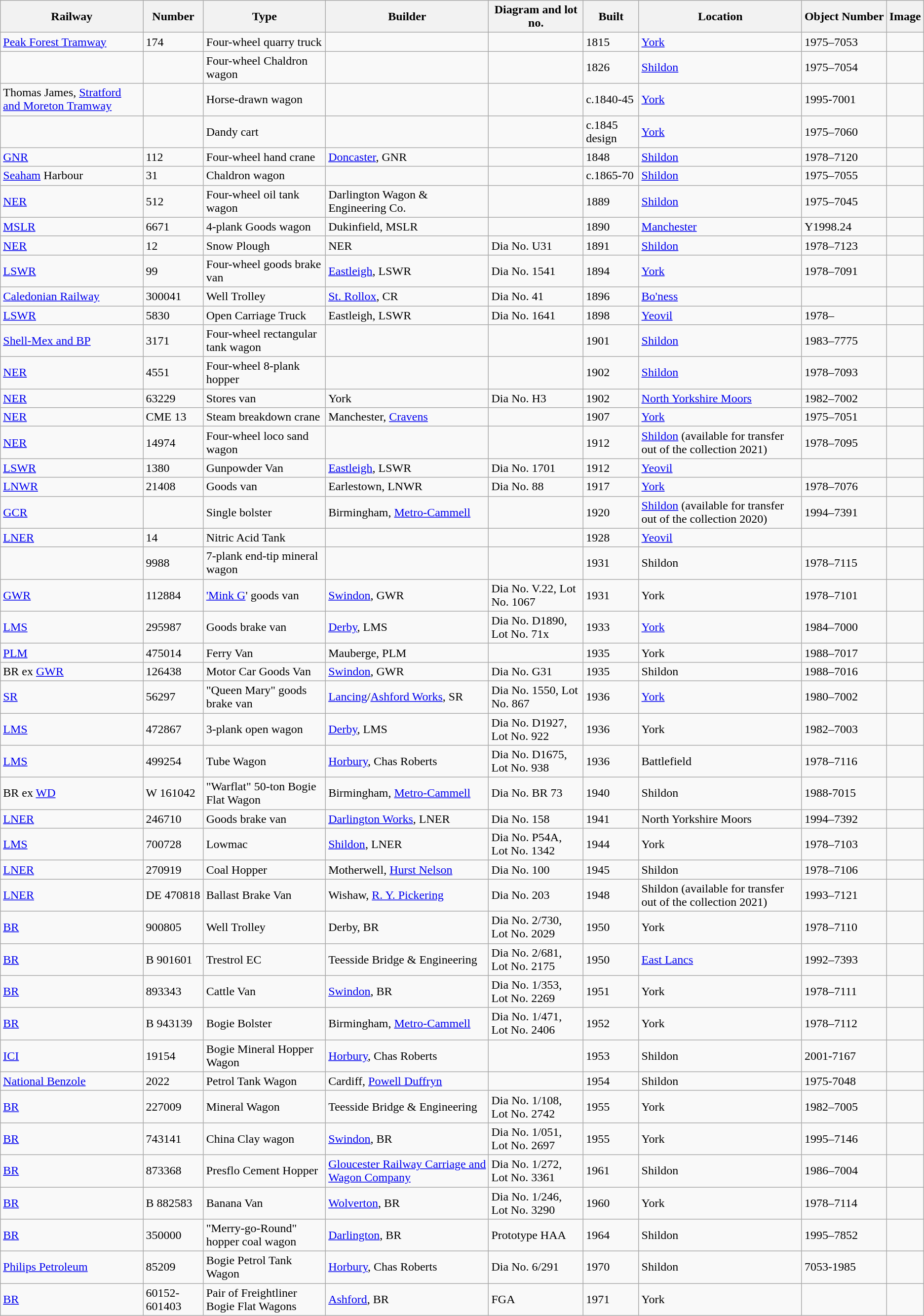<table class="wikitable sortable">
<tr>
<th>Railway</th>
<th>Number</th>
<th>Type</th>
<th>Builder</th>
<th>Diagram and lot no.</th>
<th>Built</th>
<th>Location</th>
<th>Object Number</th>
<th>Image</th>
</tr>
<tr>
<td><a href='#'>Peak Forest Tramway</a></td>
<td>174</td>
<td>Four-wheel quarry truck</td>
<td></td>
<td></td>
<td>1815</td>
<td><a href='#'>York</a></td>
<td>1975–7053</td>
<td></td>
</tr>
<tr>
<td></td>
<td></td>
<td>Four-wheel Chaldron wagon</td>
<td></td>
<td></td>
<td>1826</td>
<td><a href='#'>Shildon</a></td>
<td>1975–7054</td>
<td></td>
</tr>
<tr>
<td>Thomas James, <a href='#'>Stratford and Moreton Tramway</a></td>
<td></td>
<td>Horse-drawn wagon</td>
<td></td>
<td></td>
<td>c.1840-45</td>
<td><a href='#'>York</a></td>
<td>1995-7001</td>
<td></td>
</tr>
<tr>
<td></td>
<td></td>
<td>Dandy cart</td>
<td></td>
<td></td>
<td>c.1845 design</td>
<td><a href='#'>York</a></td>
<td>1975–7060</td>
<td></td>
</tr>
<tr>
<td><a href='#'>GNR</a></td>
<td>112</td>
<td>Four-wheel hand crane</td>
<td><a href='#'>Doncaster</a>, GNR</td>
<td></td>
<td>1848</td>
<td><a href='#'>Shildon</a></td>
<td>1978–7120</td>
<td></td>
</tr>
<tr>
<td><a href='#'>Seaham</a> Harbour</td>
<td>31</td>
<td>Chaldron wagon</td>
<td></td>
<td></td>
<td>c.1865-70</td>
<td><a href='#'>Shildon</a></td>
<td>1975–7055</td>
<td></td>
</tr>
<tr>
<td><a href='#'>NER</a></td>
<td>512</td>
<td>Four-wheel oil tank wagon</td>
<td>Darlington Wagon & Engineering Co.</td>
<td></td>
<td>1889</td>
<td><a href='#'>Shildon</a></td>
<td>1975–7045</td>
<td></td>
</tr>
<tr>
<td><a href='#'>MSLR</a></td>
<td>6671</td>
<td>4-plank Goods wagon</td>
<td>Dukinfield, MSLR</td>
<td></td>
<td>1890</td>
<td><a href='#'>Manchester</a></td>
<td>Y1998.24</td>
<td></td>
</tr>
<tr>
<td><a href='#'>NER</a></td>
<td>12</td>
<td>Snow Plough</td>
<td>NER</td>
<td>Dia No. U31</td>
<td>1891</td>
<td><a href='#'>Shildon</a></td>
<td>1978–7123</td>
<td></td>
</tr>
<tr>
<td><a href='#'>LSWR</a></td>
<td>99</td>
<td>Four-wheel goods brake van</td>
<td><a href='#'>Eastleigh</a>, LSWR</td>
<td>Dia No. 1541</td>
<td>1894</td>
<td><a href='#'>York</a></td>
<td>1978–7091</td>
<td></td>
</tr>
<tr>
<td><a href='#'>Caledonian Railway</a></td>
<td>300041</td>
<td>Well Trolley</td>
<td><a href='#'>St. Rollox</a>, CR</td>
<td>Dia No. 41</td>
<td>1896</td>
<td><a href='#'>Bo'ness</a></td>
<td></td>
<td></td>
</tr>
<tr>
<td><a href='#'>LSWR</a></td>
<td>5830</td>
<td>Open Carriage Truck</td>
<td>Eastleigh, LSWR</td>
<td>Dia No. 1641</td>
<td>1898</td>
<td><a href='#'>Yeovil</a></td>
<td>1978–</td>
<td></td>
</tr>
<tr>
<td><a href='#'>Shell-Mex and BP</a></td>
<td>3171</td>
<td>Four-wheel rectangular tank wagon</td>
<td></td>
<td></td>
<td>1901</td>
<td><a href='#'>Shildon</a></td>
<td>1983–7775</td>
<td></td>
</tr>
<tr>
<td><a href='#'>NER</a></td>
<td>4551</td>
<td>Four-wheel 8-plank hopper</td>
<td></td>
<td></td>
<td>1902</td>
<td><a href='#'>Shildon</a></td>
<td>1978–7093</td>
<td></td>
</tr>
<tr>
<td><a href='#'>NER</a></td>
<td>63229</td>
<td>Stores van</td>
<td>York</td>
<td>Dia No. H3</td>
<td>1902</td>
<td><a href='#'>North Yorkshire Moors</a></td>
<td>1982–7002</td>
<td></td>
</tr>
<tr>
<td><a href='#'>NER</a></td>
<td>CME 13</td>
<td>Steam breakdown crane</td>
<td>Manchester, <a href='#'>Cravens</a></td>
<td></td>
<td>1907</td>
<td><a href='#'>York</a></td>
<td>1975–7051</td>
<td></td>
</tr>
<tr>
<td><a href='#'>NER</a></td>
<td>14974</td>
<td>Four-wheel loco sand wagon</td>
<td></td>
<td></td>
<td>1912</td>
<td><a href='#'>Shildon</a> (available for transfer out of the collection 2021)</td>
<td>1978–7095</td>
<td></td>
</tr>
<tr>
<td><a href='#'>LSWR</a></td>
<td>1380</td>
<td>Gunpowder Van</td>
<td><a href='#'>Eastleigh</a>, LSWR</td>
<td>Dia No. 1701</td>
<td>1912</td>
<td><a href='#'>Yeovil</a></td>
<td></td>
<td></td>
</tr>
<tr>
<td><a href='#'>LNWR</a></td>
<td>21408</td>
<td>Goods van</td>
<td>Earlestown, LNWR</td>
<td>Dia No. 88</td>
<td>1917</td>
<td><a href='#'>York</a></td>
<td>1978–7076</td>
<td></td>
</tr>
<tr>
<td><a href='#'>GCR</a></td>
<td></td>
<td>Single bolster</td>
<td>Birmingham, <a href='#'>Metro-Cammell</a></td>
<td></td>
<td>1920</td>
<td><a href='#'>Shildon</a> (available for transfer out of the collection 2020)</td>
<td>1994–7391</td>
<td></td>
</tr>
<tr>
<td><a href='#'>LNER</a></td>
<td>14</td>
<td>Nitric Acid Tank</td>
<td></td>
<td></td>
<td>1928</td>
<td><a href='#'>Yeovil</a></td>
<td></td>
<td></td>
</tr>
<tr>
<td></td>
<td>9988</td>
<td>7-plank end-tip mineral wagon</td>
<td></td>
<td></td>
<td>1931</td>
<td>Shildon</td>
<td>1978–7115</td>
<td></td>
</tr>
<tr>
<td><a href='#'>GWR</a></td>
<td>112884</td>
<td><a href='#'>'Mink G</a>' goods van</td>
<td><a href='#'>Swindon</a>, GWR</td>
<td>Dia No. V.22, Lot No. 1067</td>
<td>1931</td>
<td>York</td>
<td>1978–7101</td>
<td></td>
</tr>
<tr>
<td><a href='#'>LMS</a></td>
<td>295987</td>
<td>Goods brake van</td>
<td><a href='#'>Derby</a>, LMS</td>
<td>Dia No. D1890, Lot No. 71x</td>
<td>1933</td>
<td><a href='#'>York</a></td>
<td>1984–7000</td>
<td></td>
</tr>
<tr>
<td><a href='#'>PLM</a></td>
<td>475014</td>
<td>Ferry Van</td>
<td>Mauberge, PLM</td>
<td></td>
<td>1935</td>
<td>York</td>
<td>1988–7017</td>
<td></td>
</tr>
<tr>
<td>BR ex <a href='#'>GWR</a></td>
<td>126438</td>
<td>Motor Car Goods Van</td>
<td><a href='#'>Swindon</a>, GWR</td>
<td>Dia No. G31</td>
<td>1935</td>
<td>Shildon</td>
<td>1988–7016</td>
<td></td>
</tr>
<tr>
<td><a href='#'>SR</a></td>
<td>56297</td>
<td>"Queen Mary" goods brake van</td>
<td><a href='#'>Lancing</a>/<a href='#'>Ashford Works</a>, SR</td>
<td>Dia No. 1550, Lot No. 867</td>
<td>1936</td>
<td><a href='#'>York</a></td>
<td>1980–7002</td>
<td></td>
</tr>
<tr>
<td><a href='#'>LMS</a></td>
<td>472867</td>
<td>3-plank open wagon</td>
<td><a href='#'>Derby</a>, LMS</td>
<td>Dia No. D1927, Lot No. 922</td>
<td>1936</td>
<td>York</td>
<td>1982–7003</td>
<td></td>
</tr>
<tr>
<td><a href='#'>LMS</a></td>
<td>499254</td>
<td>Tube Wagon</td>
<td><a href='#'>Horbury</a>, Chas Roberts</td>
<td>Dia No. D1675, Lot No. 938</td>
<td>1936</td>
<td>Battlefield</td>
<td>1978–7116</td>
<td></td>
</tr>
<tr>
<td>BR ex <a href='#'>WD</a></td>
<td>W 161042</td>
<td>"Warflat" 50-ton Bogie Flat Wagon</td>
<td>Birmingham, <a href='#'>Metro-Cammell</a></td>
<td>Dia No. BR 73</td>
<td>1940</td>
<td>Shildon</td>
<td>1988-7015</td>
<td></td>
</tr>
<tr>
<td><a href='#'>LNER</a></td>
<td>246710</td>
<td>Goods brake van</td>
<td><a href='#'>Darlington Works</a>, LNER</td>
<td>Dia No. 158</td>
<td>1941</td>
<td>North Yorkshire Moors</td>
<td>1994–7392</td>
<td></td>
</tr>
<tr>
<td><a href='#'>LMS</a></td>
<td>700728</td>
<td>Lowmac</td>
<td><a href='#'>Shildon</a>, LNER</td>
<td>Dia No. P54A, Lot No. 1342</td>
<td>1944</td>
<td>York</td>
<td>1978–7103</td>
<td></td>
</tr>
<tr>
<td><a href='#'>LNER</a></td>
<td>270919</td>
<td>Coal Hopper</td>
<td>Motherwell, <a href='#'>Hurst Nelson</a></td>
<td>Dia No. 100</td>
<td>1945</td>
<td>Shildon</td>
<td>1978–7106</td>
<td></td>
</tr>
<tr>
<td><a href='#'>LNER</a></td>
<td>DE 470818</td>
<td>Ballast Brake Van</td>
<td>Wishaw, <a href='#'>R. Y. Pickering</a></td>
<td>Dia No. 203</td>
<td>1948</td>
<td>Shildon (available for transfer out of the collection 2021)</td>
<td>1993–7121</td>
<td></td>
</tr>
<tr>
<td><a href='#'>BR</a></td>
<td>900805</td>
<td>Well Trolley</td>
<td>Derby, BR</td>
<td>Dia No. 2/730, Lot No. 2029</td>
<td>1950</td>
<td>York</td>
<td>1978–7110</td>
<td></td>
</tr>
<tr>
<td><a href='#'>BR</a></td>
<td>B 901601</td>
<td>Trestrol EC</td>
<td>Teesside Bridge & Engineering</td>
<td>Dia No. 2/681, Lot No. 2175</td>
<td>1950</td>
<td><a href='#'>East Lancs</a></td>
<td>1992–7393</td>
<td></td>
</tr>
<tr>
<td><a href='#'>BR</a></td>
<td>893343</td>
<td>Cattle Van</td>
<td><a href='#'>Swindon</a>, BR</td>
<td>Dia No. 1/353, Lot No. 2269</td>
<td>1951</td>
<td>York</td>
<td>1978–7111</td>
<td></td>
</tr>
<tr>
<td><a href='#'>BR</a></td>
<td>B 943139</td>
<td>Bogie Bolster</td>
<td>Birmingham, <a href='#'>Metro-Cammell</a></td>
<td>Dia No. 1/471, Lot No. 2406</td>
<td>1952</td>
<td>York</td>
<td>1978–7112</td>
<td></td>
</tr>
<tr>
<td><a href='#'>ICI</a></td>
<td>19154</td>
<td>Bogie Mineral Hopper Wagon</td>
<td><a href='#'>Horbury</a>, Chas Roberts</td>
<td></td>
<td>1953</td>
<td>Shildon</td>
<td>2001-7167</td>
<td></td>
</tr>
<tr>
<td><a href='#'>National Benzole</a></td>
<td>2022</td>
<td>Petrol Tank Wagon</td>
<td>Cardiff, <a href='#'>Powell Duffryn</a></td>
<td></td>
<td>1954</td>
<td>Shildon</td>
<td>1975-7048</td>
<td></td>
</tr>
<tr>
<td><a href='#'>BR</a></td>
<td>227009</td>
<td>Mineral Wagon</td>
<td>Teesside Bridge & Engineering</td>
<td>Dia No. 1/108, Lot No. 2742</td>
<td>1955</td>
<td>York</td>
<td>1982–7005</td>
<td></td>
</tr>
<tr>
<td><a href='#'>BR</a></td>
<td>743141</td>
<td>China Clay wagon</td>
<td><a href='#'>Swindon</a>, BR</td>
<td>Dia No. 1/051, Lot No. 2697</td>
<td>1955</td>
<td>York</td>
<td>1995–7146</td>
<td></td>
</tr>
<tr>
<td><a href='#'>BR</a></td>
<td>873368</td>
<td>Presflo Cement Hopper</td>
<td><a href='#'>Gloucester Railway Carriage and Wagon Company</a></td>
<td>Dia No. 1/272, Lot No. 3361</td>
<td>1961</td>
<td>Shildon</td>
<td>1986–7004</td>
<td></td>
</tr>
<tr>
<td><a href='#'>BR</a></td>
<td>B 882583</td>
<td>Banana Van</td>
<td><a href='#'>Wolverton</a>, BR</td>
<td>Dia No. 1/246, Lot No. 3290</td>
<td>1960</td>
<td>York</td>
<td>1978–7114</td>
<td></td>
</tr>
<tr>
<td><a href='#'>BR</a></td>
<td>350000</td>
<td>"Merry-go-Round" hopper coal wagon</td>
<td><a href='#'>Darlington</a>, BR</td>
<td>Prototype HAA</td>
<td>1964</td>
<td>Shildon</td>
<td>1995–7852</td>
<td></td>
</tr>
<tr>
<td><a href='#'>Philips Petroleum</a></td>
<td>85209</td>
<td>Bogie Petrol Tank Wagon</td>
<td><a href='#'>Horbury</a>, Chas Roberts</td>
<td>Dia No. 6/291</td>
<td>1970</td>
<td>Shildon</td>
<td>7053-1985</td>
<td></td>
</tr>
<tr>
<td><a href='#'>BR</a></td>
<td>60152-601403</td>
<td>Pair of Freightliner Bogie Flat Wagons</td>
<td><a href='#'>Ashford</a>, BR</td>
<td>FGA</td>
<td>1971</td>
<td>York</td>
<td></td>
<td></td>
</tr>
</table>
